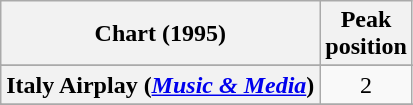<table class="wikitable sortable plainrowheaders" style="text-align:center">
<tr>
<th scope="col">Chart (1995)</th>
<th scope="col">Peak<br>position</th>
</tr>
<tr>
</tr>
<tr>
<th scope="row">Italy Airplay (<em><a href='#'>Music & Media</a></em>)</th>
<td>2</td>
</tr>
<tr>
</tr>
<tr>
</tr>
</table>
